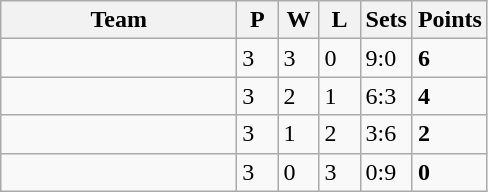<table class="wikitable" style+"text-align:center;">
<tr>
<th width=150>Team</th>
<th width=20>P</th>
<th width=20>W</th>
<th width=20>L</th>
<th width=20>Sets</th>
<th width=20>Points</th>
</tr>
<tr>
<td align="left"></td>
<td>3</td>
<td>3</td>
<td>0</td>
<td>9:0</td>
<td><strong>6</strong></td>
</tr>
<tr>
<td align="left"></td>
<td>3</td>
<td>2</td>
<td>1</td>
<td>6:3</td>
<td><strong>4</strong></td>
</tr>
<tr>
<td align="left"></td>
<td>3</td>
<td>1</td>
<td>2</td>
<td>3:6</td>
<td><strong>2</strong></td>
</tr>
<tr>
<td align="left"></td>
<td>3</td>
<td>0</td>
<td>3</td>
<td>0:9</td>
<td><strong>0</strong></td>
</tr>
</table>
